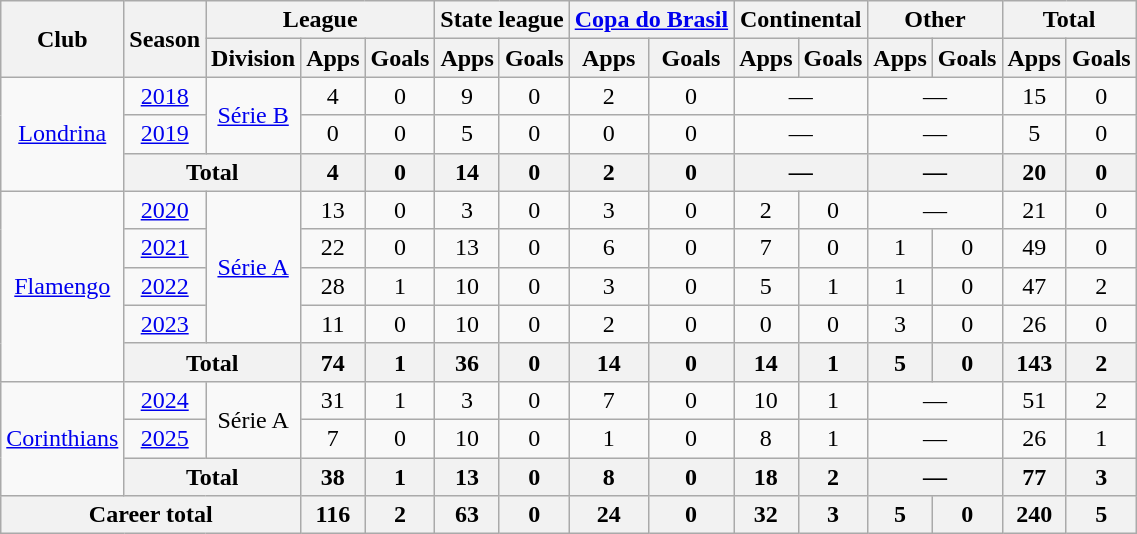<table class="wikitable" style="text-align:center">
<tr>
<th rowspan="2">Club</th>
<th rowspan="2">Season</th>
<th colspan="3">League</th>
<th colspan="2">State league</th>
<th colspan="2"><a href='#'>Copa do Brasil</a></th>
<th colspan="2">Continental</th>
<th colspan="2">Other</th>
<th colspan="2">Total</th>
</tr>
<tr>
<th>Division</th>
<th>Apps</th>
<th>Goals</th>
<th>Apps</th>
<th>Goals</th>
<th>Apps</th>
<th>Goals</th>
<th>Apps</th>
<th>Goals</th>
<th>Apps</th>
<th>Goals</th>
<th>Apps</th>
<th>Goals</th>
</tr>
<tr>
<td rowspan="3"><a href='#'>Londrina</a></td>
<td><a href='#'>2018</a></td>
<td rowspan="2"><a href='#'>Série B</a></td>
<td>4</td>
<td>0</td>
<td>9</td>
<td>0</td>
<td>2</td>
<td>0</td>
<td colspan="2">—</td>
<td colspan="2">—</td>
<td>15</td>
<td>0</td>
</tr>
<tr>
<td><a href='#'>2019</a></td>
<td>0</td>
<td>0</td>
<td>5</td>
<td>0</td>
<td>0</td>
<td>0</td>
<td colspan="2">—</td>
<td colspan="2">—</td>
<td>5</td>
<td>0</td>
</tr>
<tr>
<th colspan="2">Total</th>
<th>4</th>
<th>0</th>
<th>14</th>
<th>0</th>
<th>2</th>
<th>0</th>
<th colspan="2">—</th>
<th colspan="2">—</th>
<th>20</th>
<th>0</th>
</tr>
<tr>
<td rowspan="5"><a href='#'>Flamengo</a></td>
<td><a href='#'>2020</a></td>
<td rowspan="4"><a href='#'>Série A</a></td>
<td>13</td>
<td>0</td>
<td>3</td>
<td>0</td>
<td>3</td>
<td>0</td>
<td>2</td>
<td>0</td>
<td colspan="2">—</td>
<td>21</td>
<td>0</td>
</tr>
<tr>
<td><a href='#'>2021</a></td>
<td>22</td>
<td>0</td>
<td>13</td>
<td>0</td>
<td>6</td>
<td>0</td>
<td>7</td>
<td>0</td>
<td>1</td>
<td>0</td>
<td>49</td>
<td>0</td>
</tr>
<tr>
<td><a href='#'>2022</a></td>
<td>28</td>
<td>1</td>
<td>10</td>
<td>0</td>
<td>3</td>
<td>0</td>
<td>5</td>
<td>1</td>
<td>1</td>
<td>0</td>
<td>47</td>
<td>2</td>
</tr>
<tr>
<td><a href='#'>2023</a></td>
<td>11</td>
<td>0</td>
<td>10</td>
<td>0</td>
<td>2</td>
<td>0</td>
<td>0</td>
<td>0</td>
<td>3</td>
<td>0</td>
<td>26</td>
<td>0</td>
</tr>
<tr>
<th colspan="2">Total</th>
<th>74</th>
<th>1</th>
<th>36</th>
<th>0</th>
<th>14</th>
<th>0</th>
<th>14</th>
<th>1</th>
<th>5</th>
<th>0</th>
<th>143</th>
<th>2</th>
</tr>
<tr>
<td rowspan="3"><a href='#'>Corinthians</a></td>
<td><a href='#'>2024</a></td>
<td rowspan="2">Série A</td>
<td>31</td>
<td>1</td>
<td>3</td>
<td>0</td>
<td>7</td>
<td>0</td>
<td>10</td>
<td>1</td>
<td colspan="2">—</td>
<td>51</td>
<td>2</td>
</tr>
<tr>
<td><a href='#'>2025</a></td>
<td>7</td>
<td>0</td>
<td>10</td>
<td>0</td>
<td>1</td>
<td>0</td>
<td>8</td>
<td>1</td>
<td colspan="2">—</td>
<td>26</td>
<td>1</td>
</tr>
<tr>
<th colspan="2">Total</th>
<th>38</th>
<th>1</th>
<th>13</th>
<th>0</th>
<th>8</th>
<th>0</th>
<th>18</th>
<th>2</th>
<th colspan="2">—</th>
<th>77</th>
<th>3</th>
</tr>
<tr>
<th colspan="3">Career total</th>
<th>116</th>
<th>2</th>
<th>63</th>
<th>0</th>
<th>24</th>
<th>0</th>
<th>32</th>
<th>3</th>
<th>5</th>
<th>0</th>
<th>240</th>
<th>5</th>
</tr>
</table>
